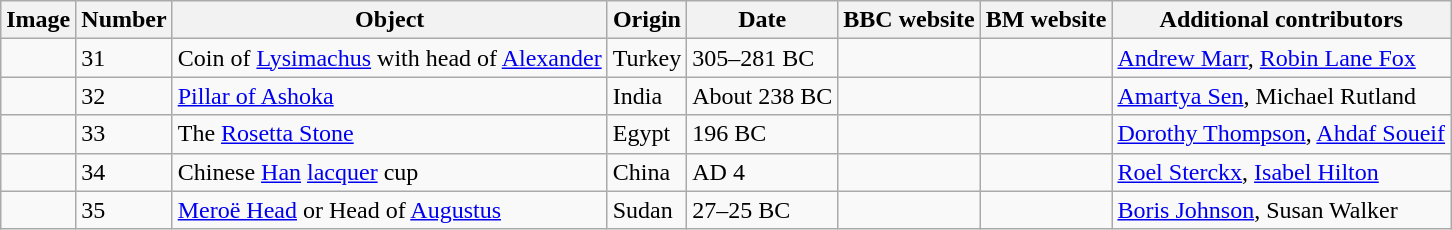<table class="wikitable">
<tr>
<th>Image</th>
<th>Number</th>
<th>Object</th>
<th>Origin</th>
<th>Date</th>
<th>BBC website</th>
<th>BM website</th>
<th>Additional contributors</th>
</tr>
<tr>
<td></td>
<td>31</td>
<td>Coin of <a href='#'>Lysimachus</a> with head of <a href='#'>Alexander</a></td>
<td>Turkey</td>
<td>305–281 BC</td>
<td></td>
<td></td>
<td><a href='#'>Andrew Marr</a>, <a href='#'>Robin Lane Fox</a></td>
</tr>
<tr>
<td></td>
<td>32</td>
<td><a href='#'>Pillar of Ashoka</a></td>
<td>India</td>
<td>About 238 BC</td>
<td></td>
<td></td>
<td><a href='#'>Amartya Sen</a>, Michael Rutland</td>
</tr>
<tr>
<td></td>
<td>33</td>
<td>The <a href='#'>Rosetta Stone</a></td>
<td>Egypt</td>
<td>196 BC</td>
<td></td>
<td></td>
<td><a href='#'>Dorothy Thompson</a>, <a href='#'>Ahdaf Soueif</a></td>
</tr>
<tr>
<td></td>
<td>34</td>
<td>Chinese <a href='#'>Han</a> <a href='#'>lacquer</a> cup</td>
<td>China</td>
<td>AD 4</td>
<td></td>
<td></td>
<td><a href='#'>Roel Sterckx</a>, <a href='#'>Isabel Hilton</a></td>
</tr>
<tr>
<td></td>
<td>35</td>
<td><a href='#'>Meroë Head</a> or Head of <a href='#'>Augustus</a></td>
<td>Sudan</td>
<td>27–25 BC</td>
<td></td>
<td></td>
<td><a href='#'>Boris Johnson</a>, Susan Walker</td>
</tr>
</table>
